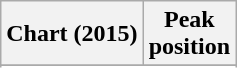<table class="wikitable plainrowheaders sortable" style="text-align:center;">
<tr>
<th scope="col">Chart (2015)</th>
<th scope="col">Peak<br>position</th>
</tr>
<tr>
</tr>
<tr>
</tr>
</table>
